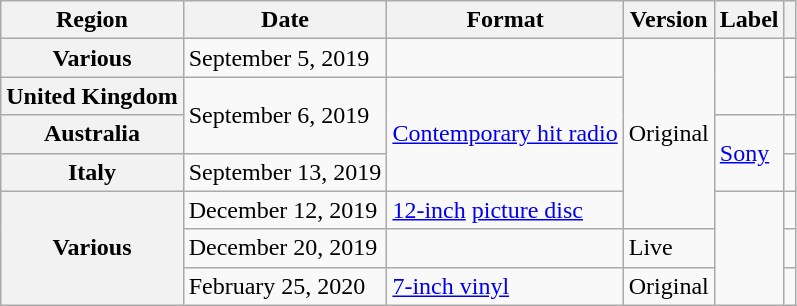<table class="wikitable plainrowheaders">
<tr>
<th>Region</th>
<th>Date</th>
<th>Format</th>
<th>Version</th>
<th>Label</th>
<th></th>
</tr>
<tr>
<th scope="row">Various</th>
<td>September 5, 2019</td>
<td></td>
<td rowspan="5">Original</td>
<td rowspan="2"></td>
<td></td>
</tr>
<tr>
<th scope="row">United Kingdom</th>
<td rowspan="2">September 6, 2019</td>
<td rowspan="3"><a href='#'>Contemporary hit radio</a></td>
<td></td>
</tr>
<tr>
<th scope="row">Australia</th>
<td rowspan="2"><a href='#'>Sony</a></td>
<td></td>
</tr>
<tr>
<th scope="row">Italy</th>
<td>September 13, 2019</td>
<td></td>
</tr>
<tr>
<th rowspan="3" scope="row">Various</th>
<td>December 12, 2019</td>
<td><a href='#'>12-inch</a> <a href='#'>picture disc</a></td>
<td rowspan="3"></td>
<td></td>
</tr>
<tr>
<td>December 20, 2019</td>
<td></td>
<td>Live</td>
<td></td>
</tr>
<tr>
<td>February 25, 2020</td>
<td><a href='#'>7-inch vinyl</a></td>
<td>Original</td>
<td></td>
</tr>
</table>
